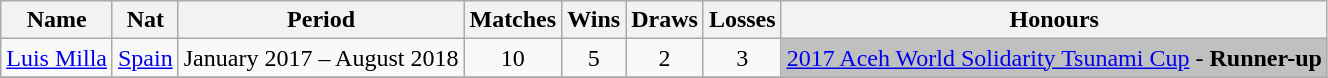<table class="wikitable">
<tr>
<th>Name</th>
<th>Nat</th>
<th>Period</th>
<th>Matches</th>
<th>Wins</th>
<th>Draws</th>
<th>Losses</th>
<th>Honours</th>
</tr>
<tr>
<td><a href='#'>Luis Milla</a></td>
<td align="center"> <a href='#'>Spain</a></td>
<td align="center">January 2017 – August 2018</td>
<td align="center">10</td>
<td align="center">5</td>
<td align="center">2</td>
<td align="center">3</td>
<td style=background:silver><a href='#'>2017 Aceh World Solidarity Tsunami Cup</a> - <strong>Runner-up</strong></td>
</tr>
<tr>
</tr>
</table>
